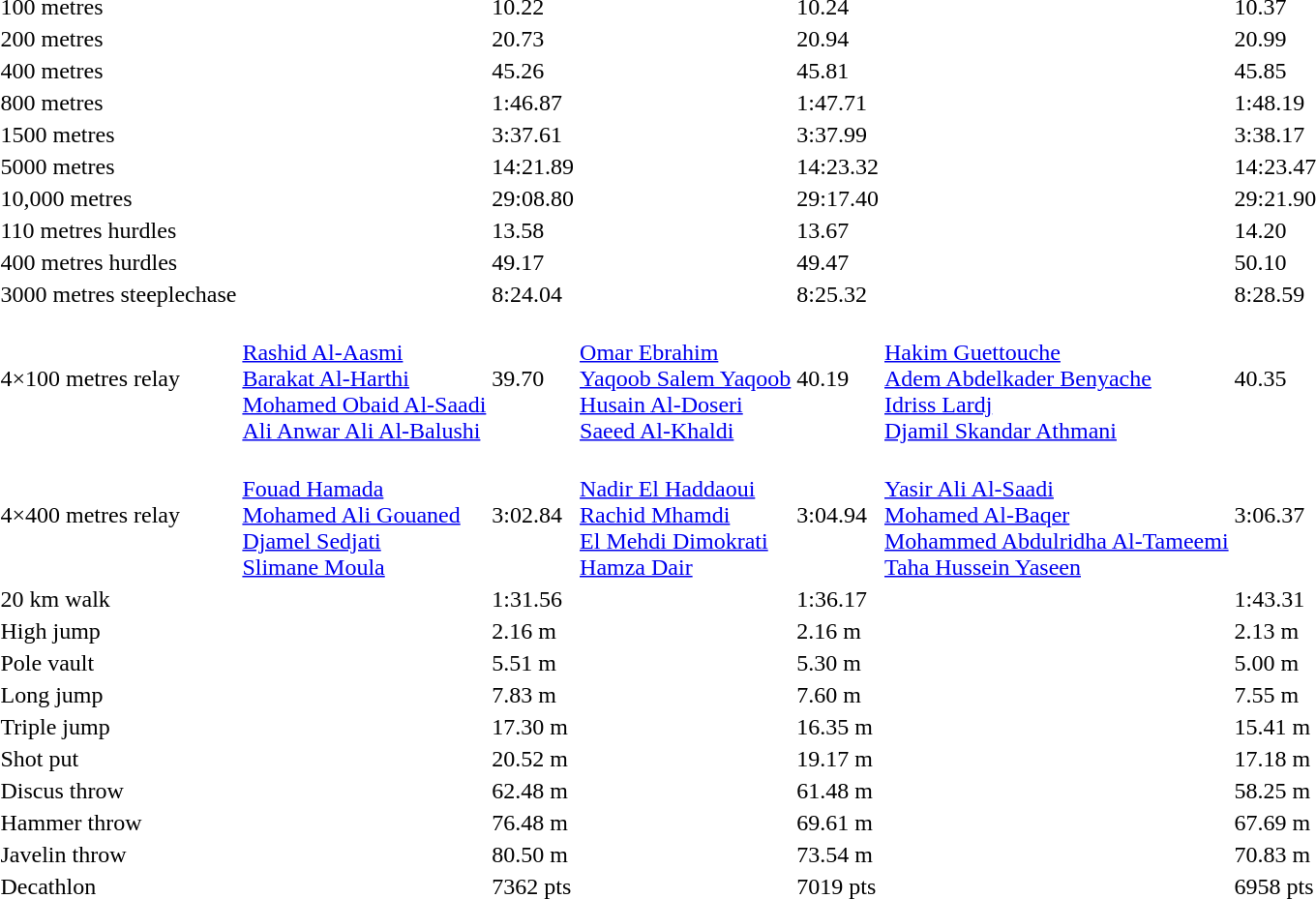<table>
<tr>
<td>100 metres</td>
<td></td>
<td>10.22</td>
<td></td>
<td>10.24</td>
<td></td>
<td>10.37</td>
</tr>
<tr>
<td>200 metres</td>
<td></td>
<td>20.73</td>
<td></td>
<td>20.94</td>
<td></td>
<td>20.99</td>
</tr>
<tr>
<td>400 metres</td>
<td></td>
<td>45.26</td>
<td></td>
<td>45.81</td>
<td></td>
<td>45.85</td>
</tr>
<tr>
<td>800 metres</td>
<td></td>
<td>1:46.87</td>
<td></td>
<td>1:47.71</td>
<td></td>
<td>1:48.19</td>
</tr>
<tr>
<td>1500 metres</td>
<td></td>
<td>3:37.61</td>
<td></td>
<td>3:37.99</td>
<td></td>
<td>3:38.17</td>
</tr>
<tr>
<td>5000 metres</td>
<td></td>
<td>14:21.89</td>
<td></td>
<td>14:23.32</td>
<td></td>
<td>14:23.47</td>
</tr>
<tr>
<td>10,000 metres</td>
<td></td>
<td>29:08.80</td>
<td></td>
<td>29:17.40</td>
<td></td>
<td>29:21.90</td>
</tr>
<tr>
<td>110 metres hurdles</td>
<td></td>
<td>13.58</td>
<td></td>
<td>13.67</td>
<td></td>
<td>14.20</td>
</tr>
<tr>
<td>400 metres hurdles</td>
<td></td>
<td>49.17</td>
<td></td>
<td>49.47</td>
<td></td>
<td>50.10</td>
</tr>
<tr>
<td>3000 metres steeplechase</td>
<td></td>
<td>8:24.04</td>
<td></td>
<td>8:25.32</td>
<td></td>
<td>8:28.59</td>
</tr>
<tr>
<td>4×100 metres relay</td>
<td><br><a href='#'>Rashid Al-Aasmi</a><br><a href='#'>Barakat Al-Harthi</a><br><a href='#'>Mohamed Obaid Al-Saadi</a><br><a href='#'>Ali Anwar Ali Al-Balushi</a></td>
<td>39.70</td>
<td><br><a href='#'>Omar Ebrahim</a><br><a href='#'>Yaqoob Salem Yaqoob</a><br><a href='#'>Husain Al-Doseri</a><br><a href='#'>Saeed Al-Khaldi</a></td>
<td>40.19</td>
<td><br><a href='#'>Hakim Guettouche</a><br><a href='#'>Adem Abdelkader Benyache</a><br><a href='#'>Idriss Lardj</a><br><a href='#'>Djamil Skandar Athmani</a></td>
<td>40.35</td>
</tr>
<tr>
<td>4×400 metres relay</td>
<td><br><a href='#'>Fouad Hamada</a><br><a href='#'>Mohamed Ali Gouaned</a><br><a href='#'>Djamel Sedjati</a><br><a href='#'>Slimane Moula</a></td>
<td>3:02.84</td>
<td><br><a href='#'>Nadir El Haddaoui</a><br><a href='#'>Rachid Mhamdi</a><br><a href='#'>El Mehdi Dimokrati</a><br><a href='#'>Hamza Dair</a></td>
<td>3:04.94</td>
<td><br><a href='#'>Yasir Ali Al-Saadi</a><br><a href='#'>Mohamed Al-Baqer</a><br><a href='#'>Mohammed Abdulridha Al-Tameemi</a><br><a href='#'>Taha Hussein Yaseen</a></td>
<td>3:06.37</td>
</tr>
<tr>
<td>20 km walk</td>
<td></td>
<td>1:31.56</td>
<td></td>
<td>1:36.17</td>
<td></td>
<td>1:43.31</td>
</tr>
<tr>
<td>High jump</td>
<td></td>
<td>2.16 m </td>
<td></td>
<td>2.16 m</td>
<td></td>
<td>2.13 m</td>
</tr>
<tr>
<td>Pole vault</td>
<td></td>
<td>5.51 m </td>
<td></td>
<td>5.30 m</td>
<td></td>
<td>5.00 m</td>
</tr>
<tr>
<td>Long jump</td>
<td></td>
<td>7.83 m</td>
<td></td>
<td>7.60 m</td>
<td></td>
<td>7.55 m</td>
</tr>
<tr>
<td>Triple jump</td>
<td></td>
<td>17.30 m</td>
<td></td>
<td>16.35 m</td>
<td></td>
<td>15.41 m</td>
</tr>
<tr>
<td>Shot put</td>
<td></td>
<td>20.52 m</td>
<td></td>
<td>19.17 m</td>
<td></td>
<td>17.18 m</td>
</tr>
<tr>
<td>Discus throw</td>
<td></td>
<td>62.48 m</td>
<td></td>
<td>61.48 m</td>
<td></td>
<td>58.25 m</td>
</tr>
<tr>
<td>Hammer throw</td>
<td></td>
<td>76.48 m</td>
<td></td>
<td>69.61 m</td>
<td></td>
<td>67.69 m</td>
</tr>
<tr>
<td>Javelin throw</td>
<td></td>
<td>80.50 m</td>
<td></td>
<td>73.54 m</td>
<td></td>
<td>70.83 m</td>
</tr>
<tr>
<td>Decathlon</td>
<td></td>
<td>7362 pts</td>
<td></td>
<td>7019 pts</td>
<td></td>
<td>6958 pts</td>
</tr>
</table>
